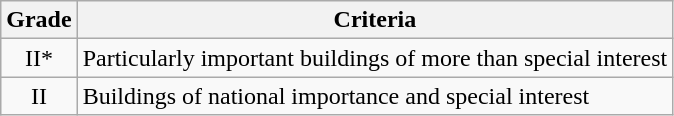<table class="wikitable">
<tr>
<th>Grade</th>
<th>Criteria</th>
</tr>
<tr>
<td align="center" >II*</td>
<td>Particularly important buildings of more than special interest</td>
</tr>
<tr>
<td align="center" >II</td>
<td>Buildings of national importance and special interest</td>
</tr>
</table>
